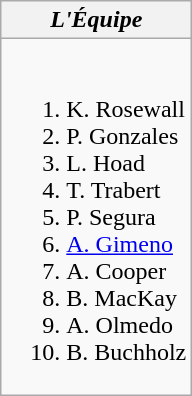<table class="wikitable">
<tr>
<th><em>L'Équipe<strong><em></em></em></strong></th>
</tr>
<tr style="vertical-align: top;">
<td style="white-space: nowrap;"><br><ol><li> K. Rosewall</li><li> P. Gonzales</li><li> L. Hoad</li><li> T. Trabert</li><li> P. Segura</li><li> <a href='#'>A. Gimeno</a></li><li> A. Cooper</li><li> B. MacKay</li><li> A. Olmedo</li><li> B. Buchholz</li></ol></td>
</tr>
</table>
